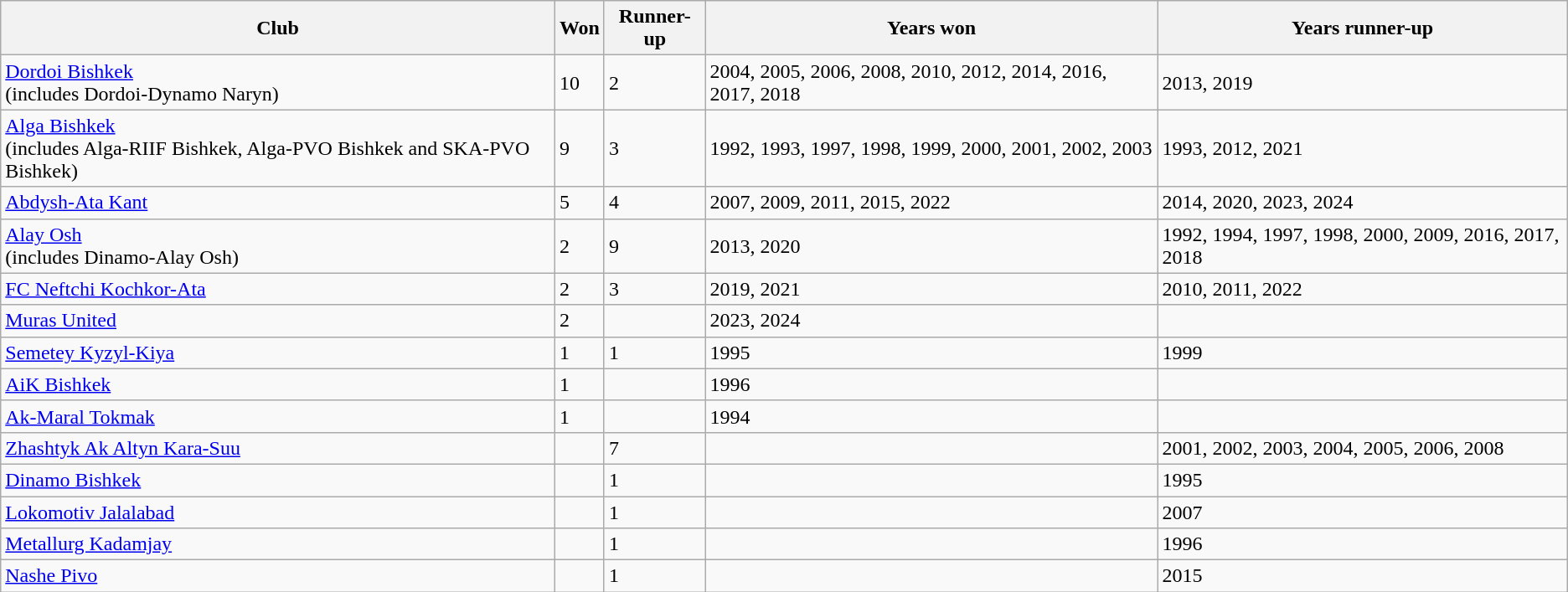<table class="wikitable sortable">
<tr>
<th>Club</th>
<th>Won</th>
<th>Runner-up</th>
<th>Years won</th>
<th>Years runner-up</th>
</tr>
<tr>
<td><a href='#'>Dordoi Bishkek</a><br>(includes Dordoi-Dynamo Naryn)</td>
<td>10</td>
<td>2</td>
<td>2004, 2005, 2006, 2008, 2010, 2012, 2014, 2016, 2017, 2018</td>
<td>2013, 2019</td>
</tr>
<tr>
<td><a href='#'>Alga Bishkek</a><br>(includes Alga-RIIF Bishkek, Alga-PVO Bishkek and SKA-PVO Bishkek)</td>
<td>9</td>
<td>3</td>
<td>1992, 1993, 1997, 1998, 1999, 2000, 2001, 2002, 2003</td>
<td>1993, 2012, 2021</td>
</tr>
<tr>
<td><a href='#'>Abdysh-Ata Kant</a></td>
<td>5</td>
<td>4</td>
<td>2007, 2009, 2011, 2015, 2022</td>
<td>2014, 2020, 2023, 2024</td>
</tr>
<tr>
<td><a href='#'>Alay Osh</a><br>(includes Dinamo-Alay Osh)</td>
<td>2</td>
<td>9</td>
<td>2013, 2020</td>
<td>1992, 1994, 1997, 1998, 2000, 2009, 2016, 2017, 2018</td>
</tr>
<tr>
<td><a href='#'>FC Neftchi Kochkor-Ata</a></td>
<td>2</td>
<td>3</td>
<td>2019, 2021</td>
<td>2010, 2011, 2022</td>
</tr>
<tr>
<td><a href='#'>Muras United</a></td>
<td>2</td>
<td></td>
<td>2023, 2024</td>
<td></td>
</tr>
<tr>
<td><a href='#'>Semetey Kyzyl-Kiya</a></td>
<td>1</td>
<td>1</td>
<td>1995</td>
<td>1999</td>
</tr>
<tr>
<td><a href='#'>AiK Bishkek</a></td>
<td>1</td>
<td></td>
<td>1996</td>
<td></td>
</tr>
<tr>
<td><a href='#'>Ak-Maral Tokmak</a></td>
<td>1</td>
<td></td>
<td>1994</td>
<td></td>
</tr>
<tr>
<td><a href='#'>Zhashtyk Ak Altyn Kara-Suu</a></td>
<td></td>
<td>7</td>
<td></td>
<td>2001, 2002, 2003, 2004, 2005, 2006, 2008</td>
</tr>
<tr>
<td><a href='#'>Dinamo Bishkek</a></td>
<td></td>
<td>1</td>
<td></td>
<td>1995</td>
</tr>
<tr>
<td><a href='#'>Lokomotiv Jalalabad</a></td>
<td></td>
<td>1</td>
<td></td>
<td>2007</td>
</tr>
<tr>
<td><a href='#'>Metallurg Kadamjay</a></td>
<td></td>
<td>1</td>
<td></td>
<td>1996</td>
</tr>
<tr>
<td><a href='#'>Nashe Pivo</a></td>
<td></td>
<td>1</td>
<td></td>
<td>2015</td>
</tr>
</table>
